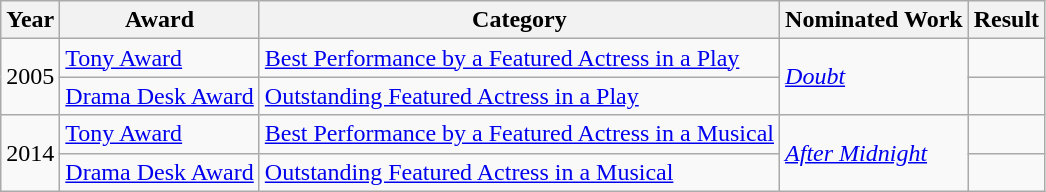<table class="wikitable">
<tr style="text-align:center;">
<th>Year</th>
<th>Award</th>
<th>Category</th>
<th>Nominated Work</th>
<th>Result</th>
</tr>
<tr>
<td rowspan="2">2005</td>
<td><a href='#'>Tony Award</a></td>
<td><a href='#'>Best Performance by a Featured Actress in a Play</a></td>
<td rowspan="2"><em><a href='#'>Doubt</a></em></td>
<td></td>
</tr>
<tr>
<td><a href='#'>Drama Desk Award</a></td>
<td><a href='#'>Outstanding Featured Actress in a Play</a></td>
<td></td>
</tr>
<tr>
<td rowspan="2">2014</td>
<td><a href='#'>Tony Award</a></td>
<td><a href='#'>Best Performance by a Featured Actress in a Musical</a></td>
<td rowspan="2"><em><a href='#'>After Midnight</a></em></td>
<td></td>
</tr>
<tr>
<td><a href='#'>Drama Desk Award</a></td>
<td><a href='#'>Outstanding Featured Actress in a Musical</a></td>
<td></td>
</tr>
</table>
